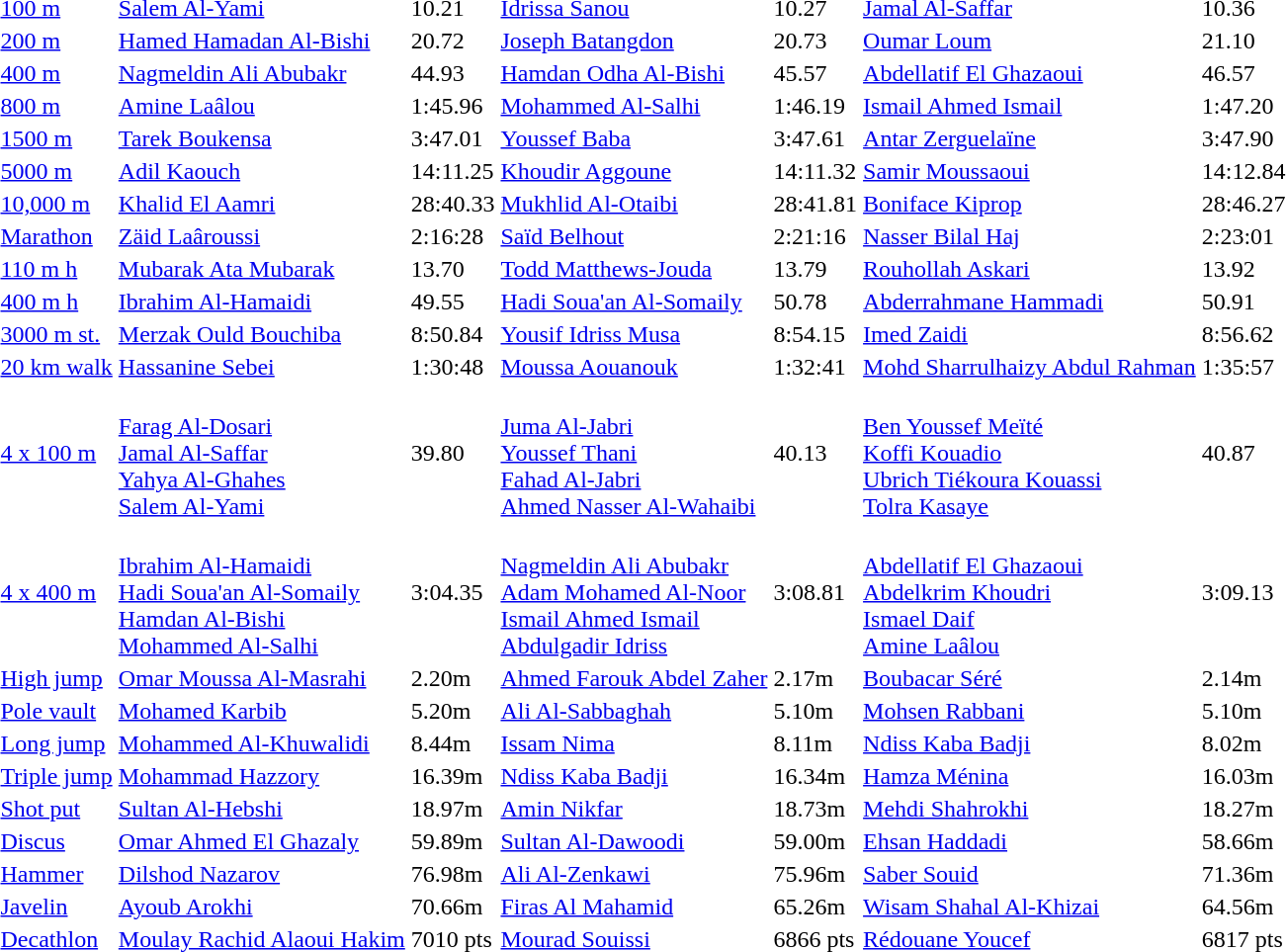<table>
<tr>
<td><a href='#'>100 m</a></td>
<td><a href='#'>Salem Al-Yami</a> <br> </td>
<td>10.21</td>
<td><a href='#'>Idrissa Sanou</a> <br> </td>
<td>10.27</td>
<td><a href='#'>Jamal Al-Saffar</a> <br> </td>
<td>10.36</td>
</tr>
<tr>
<td><a href='#'>200 m</a></td>
<td><a href='#'>Hamed Hamadan Al-Bishi</a> <br> </td>
<td>20.72</td>
<td><a href='#'>Joseph Batangdon</a> <br> </td>
<td>20.73</td>
<td><a href='#'>Oumar Loum</a> <br> </td>
<td>21.10</td>
</tr>
<tr>
<td><a href='#'>400 m</a></td>
<td><a href='#'>Nagmeldin Ali Abubakr</a> <br>  </td>
<td>44.93</td>
<td><a href='#'>Hamdan Odha Al-Bishi</a> <br> </td>
<td>45.57</td>
<td><a href='#'>Abdellatif El Ghazaoui</a> <br> </td>
<td>46.57</td>
</tr>
<tr>
<td><a href='#'>800 m</a></td>
<td><a href='#'>Amine Laâlou</a> <br> </td>
<td>1:45.96</td>
<td><a href='#'>Mohammed Al-Salhi</a> <br> </td>
<td>1:46.19</td>
<td><a href='#'>Ismail Ahmed Ismail</a> <br> </td>
<td>1:47.20</td>
</tr>
<tr>
<td><a href='#'>1500 m</a></td>
<td><a href='#'>Tarek Boukensa</a> <br> </td>
<td>3:47.01</td>
<td><a href='#'>Youssef Baba</a> <br> </td>
<td>3:47.61</td>
<td><a href='#'>Antar Zerguelaïne</a> <br> </td>
<td>3:47.90</td>
</tr>
<tr>
<td><a href='#'>5000 m</a></td>
<td><a href='#'>Adil Kaouch</a> <br> </td>
<td>14:11.25</td>
<td><a href='#'>Khoudir Aggoune</a> <br>  </td>
<td>14:11.32</td>
<td><a href='#'>Samir Moussaoui</a> <br> </td>
<td>14:12.84</td>
</tr>
<tr>
<td><a href='#'>10,000 m</a></td>
<td><a href='#'>Khalid El Aamri</a> <br> </td>
<td>28:40.33</td>
<td><a href='#'>Mukhlid Al-Otaibi</a> <br>  </td>
<td>28:41.81</td>
<td><a href='#'>Boniface Kiprop</a> <br> </td>
<td>28:46.27</td>
</tr>
<tr>
<td><a href='#'>Marathon</a></td>
<td><a href='#'>Zäid Laâroussi</a> <br> </td>
<td>2:16:28</td>
<td><a href='#'>Saïd Belhout</a> <br>  </td>
<td>2:21:16</td>
<td><a href='#'>Nasser Bilal Haj</a> <br> </td>
<td>2:23:01</td>
</tr>
<tr>
<td><a href='#'>110 m h</a></td>
<td><a href='#'>Mubarak Ata Mubarak</a> <br> </td>
<td>13.70</td>
<td><a href='#'>Todd Matthews-Jouda</a> <br> </td>
<td>13.79</td>
<td><a href='#'>Rouhollah Askari</a> <br> </td>
<td>13.92</td>
</tr>
<tr>
<td><a href='#'>400 m h</a></td>
<td><a href='#'>Ibrahim Al-Hamaidi</a> <br> </td>
<td>49.55</td>
<td><a href='#'>Hadi Soua'an Al-Somaily</a> <br> </td>
<td>50.78</td>
<td><a href='#'>Abderrahmane Hammadi</a> <br> </td>
<td>50.91</td>
</tr>
<tr>
<td><a href='#'>3000 m st.</a></td>
<td><a href='#'>Merzak Ould Bouchiba</a> <br> </td>
<td>8:50.84</td>
<td><a href='#'>Yousif Idriss Musa</a> <br> </td>
<td>8:54.15</td>
<td><a href='#'>Imed Zaidi</a> <br> </td>
<td>8:56.62</td>
</tr>
<tr>
<td><a href='#'>20 km walk</a></td>
<td><a href='#'>Hassanine Sebei</a> <br> </td>
<td>1:30:48</td>
<td><a href='#'>Moussa Aouanouk</a> <br> </td>
<td>1:32:41</td>
<td><a href='#'>Mohd Sharrulhaizy Abdul Rahman</a> <br> </td>
<td>1:35:57</td>
</tr>
<tr>
<td><a href='#'>4 x 100 m</a></td>
<td><br><a href='#'>Farag Al-Dosari</a><br><a href='#'>Jamal Al-Saffar</a><br><a href='#'>Yahya Al-Ghahes</a><br><a href='#'>Salem Al-Yami</a></td>
<td>39.80</td>
<td><br><a href='#'>Juma Al-Jabri</a><br><a href='#'>Youssef Thani</a><br><a href='#'>Fahad Al-Jabri</a><br><a href='#'>Ahmed Nasser Al-Wahaibi</a></td>
<td>40.13</td>
<td><br><a href='#'>Ben Youssef Meïté</a><br><a href='#'>Koffi Kouadio</a><br><a href='#'>Ubrich Tiékoura Kouassi</a><br><a href='#'>Tolra Kasaye</a></td>
<td>40.87</td>
</tr>
<tr>
<td><a href='#'>4 x 400 m</a></td>
<td><br><a href='#'>Ibrahim Al-Hamaidi</a><br><a href='#'>Hadi Soua'an Al-Somaily</a><br><a href='#'>Hamdan Al-Bishi</a><br><a href='#'>Mohammed Al-Salhi</a></td>
<td>3:04.35</td>
<td><br><a href='#'>Nagmeldin Ali Abubakr</a><br><a href='#'>Adam Mohamed Al-Noor</a><br><a href='#'>Ismail Ahmed Ismail</a><br><a href='#'>Abdulgadir Idriss</a></td>
<td>3:08.81</td>
<td><br><a href='#'>Abdellatif El Ghazaoui</a><br><a href='#'>Abdelkrim Khoudri</a><br><a href='#'>Ismael Daif</a><br><a href='#'>Amine Laâlou</a></td>
<td>3:09.13</td>
</tr>
<tr>
<td><a href='#'>High jump</a></td>
<td><a href='#'>Omar Moussa Al-Masrahi</a> <br> </td>
<td>2.20m</td>
<td><a href='#'>Ahmed Farouk Abdel Zaher </a> <br> </td>
<td>2.17m</td>
<td><a href='#'>Boubacar Séré</a> <br> </td>
<td>2.14m</td>
</tr>
<tr>
<td><a href='#'>Pole vault</a></td>
<td><a href='#'>Mohamed Karbib</a> <br> </td>
<td>5.20m</td>
<td><a href='#'>Ali Al-Sabbaghah</a> <br> </td>
<td>5.10m</td>
<td><a href='#'>Mohsen Rabbani</a> <br> </td>
<td>5.10m</td>
</tr>
<tr>
<td><a href='#'>Long jump</a></td>
<td><a href='#'>Mohammed Al-Khuwalidi</a> <br> </td>
<td>8.44m</td>
<td><a href='#'>Issam Nima</a> <br> </td>
<td>8.11m</td>
<td><a href='#'>Ndiss Kaba Badji</a> <br> </td>
<td>8.02m</td>
</tr>
<tr>
<td><a href='#'>Triple jump</a></td>
<td><a href='#'>Mohammad Hazzory</a> <br> </td>
<td>16.39m</td>
<td><a href='#'>Ndiss Kaba Badji</a> <br> </td>
<td>16.34m</td>
<td><a href='#'>Hamza Ménina</a> <br> </td>
<td>16.03m</td>
</tr>
<tr>
<td><a href='#'>Shot put</a></td>
<td><a href='#'>Sultan Al-Hebshi</a> <br> </td>
<td>18.97m</td>
<td><a href='#'>Amin Nikfar</a> <br> </td>
<td>18.73m</td>
<td><a href='#'>Mehdi Shahrokhi</a> <br> </td>
<td>18.27m</td>
</tr>
<tr>
<td><a href='#'>Discus</a></td>
<td><a href='#'>Omar Ahmed El Ghazaly</a> <br> </td>
<td>59.89m</td>
<td><a href='#'>Sultan Al-Dawoodi</a> <br> </td>
<td>59.00m</td>
<td><a href='#'>Ehsan Haddadi</a> <br> </td>
<td>58.66m</td>
</tr>
<tr>
<td><a href='#'>Hammer</a></td>
<td><a href='#'>Dilshod Nazarov</a> <br> </td>
<td>76.98m</td>
<td><a href='#'>Ali Al-Zenkawi</a> <br> </td>
<td>75.96m</td>
<td><a href='#'>Saber Souid</a> <br> </td>
<td>71.36m</td>
</tr>
<tr>
<td><a href='#'>Javelin</a></td>
<td><a href='#'>Ayoub Arokhi</a> <br> </td>
<td>70.66m</td>
<td><a href='#'>Firas Al Mahamid</a> <br> </td>
<td>65.26m</td>
<td><a href='#'>Wisam Shahal Al-Khizai</a> <br> </td>
<td>64.56m</td>
</tr>
<tr>
<td><a href='#'>Decathlon</a></td>
<td><a href='#'>Moulay Rachid Alaoui Hakim</a> <br> </td>
<td>7010 pts</td>
<td><a href='#'>Mourad Souissi</a> <br> </td>
<td>6866 pts</td>
<td><a href='#'>Rédouane Youcef</a> <br> </td>
<td>6817 pts</td>
</tr>
</table>
